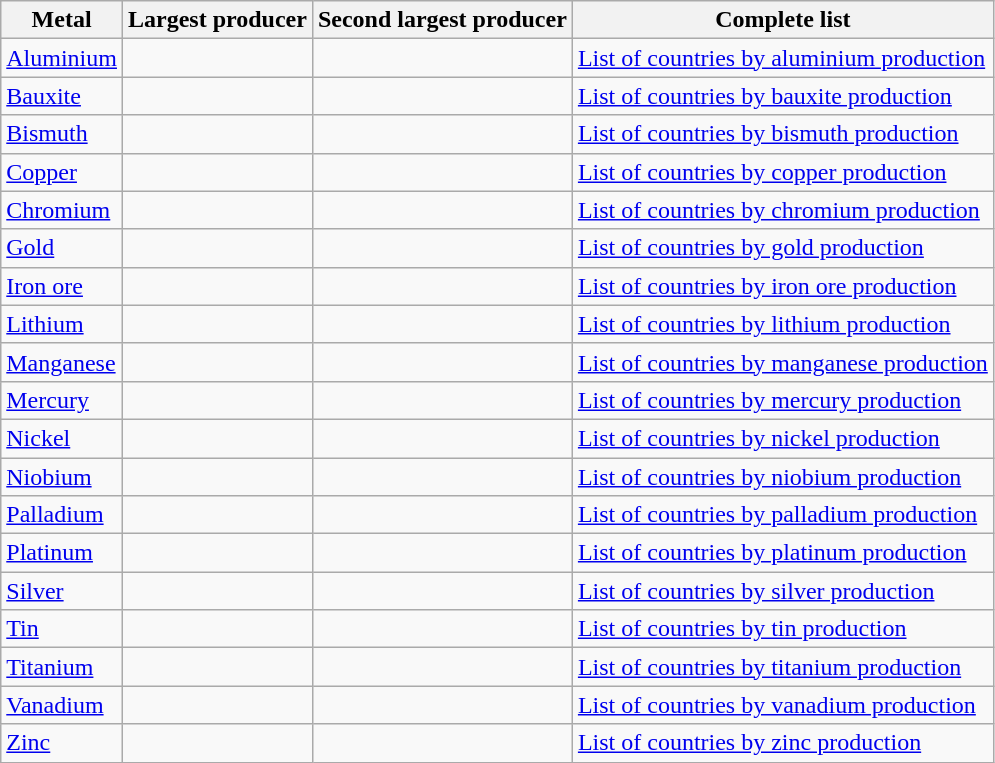<table class="wikitable" align="center">
<tr>
<th>Metal</th>
<th>Largest producer</th>
<th>Second largest producer</th>
<th>Complete list</th>
</tr>
<tr>
<td><a href='#'>Aluminium</a></td>
<td></td>
<td></td>
<td><a href='#'>List of countries by aluminium production</a></td>
</tr>
<tr>
<td><a href='#'>Bauxite</a></td>
<td></td>
<td></td>
<td><a href='#'>List of countries by bauxite production</a></td>
</tr>
<tr>
<td><a href='#'>Bismuth</a></td>
<td></td>
<td></td>
<td><a href='#'>List of countries by bismuth production</a></td>
</tr>
<tr>
<td><a href='#'>Copper</a></td>
<td></td>
<td></td>
<td><a href='#'>List of countries by copper production</a></td>
</tr>
<tr>
<td><a href='#'>Chromium</a></td>
<td></td>
<td></td>
<td><a href='#'>List of countries by chromium production</a></td>
</tr>
<tr>
<td><a href='#'>Gold</a></td>
<td></td>
<td></td>
<td><a href='#'>List of countries by gold production</a></td>
</tr>
<tr>
<td><a href='#'>Iron ore</a></td>
<td></td>
<td></td>
<td><a href='#'>List of countries by iron ore production</a></td>
</tr>
<tr>
<td><a href='#'>Lithium</a></td>
<td></td>
<td></td>
<td><a href='#'>List of countries by lithium production</a></td>
</tr>
<tr>
<td><a href='#'>Manganese</a></td>
<td></td>
<td></td>
<td><a href='#'>List of countries by manganese production</a></td>
</tr>
<tr>
<td><a href='#'>Mercury</a></td>
<td></td>
<td></td>
<td><a href='#'>List of countries by mercury production</a></td>
</tr>
<tr>
<td><a href='#'>Nickel</a></td>
<td></td>
<td></td>
<td><a href='#'>List of countries by nickel production</a></td>
</tr>
<tr>
<td><a href='#'>Niobium</a></td>
<td></td>
<td></td>
<td><a href='#'>List of countries by niobium production</a></td>
</tr>
<tr>
<td><a href='#'>Palladium</a></td>
<td></td>
<td></td>
<td><a href='#'>List of countries by palladium production</a></td>
</tr>
<tr>
<td><a href='#'>Platinum</a></td>
<td></td>
<td></td>
<td><a href='#'>List of countries by platinum production</a></td>
</tr>
<tr>
<td><a href='#'>Silver</a></td>
<td></td>
<td></td>
<td><a href='#'>List of countries by silver production</a></td>
</tr>
<tr>
<td><a href='#'>Tin</a></td>
<td></td>
<td></td>
<td><a href='#'>List of countries by tin production</a></td>
</tr>
<tr>
<td><a href='#'>Titanium</a></td>
<td></td>
<td></td>
<td><a href='#'>List of countries by titanium production</a></td>
</tr>
<tr>
<td><a href='#'>Vanadium</a></td>
<td></td>
<td></td>
<td><a href='#'>List of countries by vanadium production</a></td>
</tr>
<tr>
<td><a href='#'>Zinc</a></td>
<td></td>
<td></td>
<td><a href='#'>List of countries by zinc production</a></td>
</tr>
</table>
